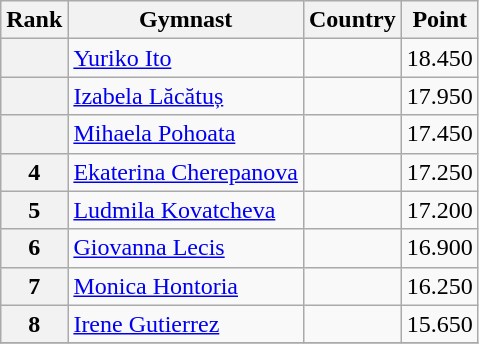<table class="wikitable sortable">
<tr>
<th>Rank</th>
<th>Gymnast</th>
<th>Country</th>
<th>Point</th>
</tr>
<tr>
<th></th>
<td><a href='#'>Yuriko Ito</a></td>
<td></td>
<td>18.450</td>
</tr>
<tr>
<th></th>
<td><a href='#'>Izabela Lăcătuș</a></td>
<td></td>
<td>17.950</td>
</tr>
<tr>
<th></th>
<td><a href='#'>Mihaela Pohoata</a></td>
<td></td>
<td>17.450</td>
</tr>
<tr>
<th>4</th>
<td><a href='#'>Ekaterina Cherepanova</a></td>
<td></td>
<td>17.250</td>
</tr>
<tr>
<th>5</th>
<td><a href='#'>Ludmila Kovatcheva</a></td>
<td></td>
<td>17.200</td>
</tr>
<tr>
<th>6</th>
<td><a href='#'>Giovanna Lecis</a></td>
<td></td>
<td>16.900</td>
</tr>
<tr>
<th>7</th>
<td><a href='#'>Monica Hontoria</a></td>
<td></td>
<td>16.250</td>
</tr>
<tr>
<th>8</th>
<td><a href='#'>Irene Gutierrez</a></td>
<td></td>
<td>15.650</td>
</tr>
<tr>
</tr>
</table>
